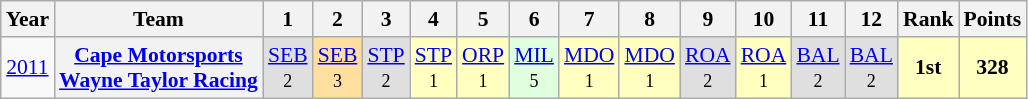<table class="wikitable" style="text-align:center; font-size:90%">
<tr>
<th>Year</th>
<th>Team</th>
<th>1</th>
<th>2</th>
<th>3</th>
<th>4</th>
<th>5</th>
<th>6</th>
<th>7</th>
<th>8</th>
<th>9</th>
<th>10</th>
<th>11</th>
<th>12</th>
<th>Rank</th>
<th>Points</th>
</tr>
<tr>
<td><a href='#'>2011</a></td>
<th><a href='#'>Cape Motorsports</a> <br> <a href='#'>Wayne Taylor Racing</a></th>
<td style="background:#DFDFDF;"><a href='#'>SEB</a><br><small>2</small></td>
<td style="background:#FFDF9F;"><a href='#'>SEB</a><br><small>3</small></td>
<td style="background:#DFDFDF;"><a href='#'>STP</a><br><small>2</small></td>
<td style="background:#FFFFBF;"><a href='#'>STP</a><br><small>1</small></td>
<td style="background:#FFFFBF;"><a href='#'>ORP</a><br><small>1</small></td>
<td style="background:#DFFFDF;"><a href='#'>MIL</a><br><small>5</small></td>
<td style="background:#FFFFBF;"><a href='#'>MDO</a><br><small>1</small></td>
<td style="background:#FFFFBF;"><a href='#'>MDO</a><br><small>1</small></td>
<td style="background:#DFDFDF;"><a href='#'>ROA</a><br><small>2</small></td>
<td style="background:#FFFFBF;"><a href='#'>ROA</a><br><small>1</small></td>
<td style="background:#DFDFDF;"><a href='#'>BAL</a><br><small>2</small></td>
<td style="background:#DFDFDF;"><a href='#'>BAL</a><br><small>2</small></td>
<td style="background:#FFFFBF;"><strong>1st</strong></td>
<td style="background:#FFFFBF;"><strong>328</strong></td>
</tr>
</table>
